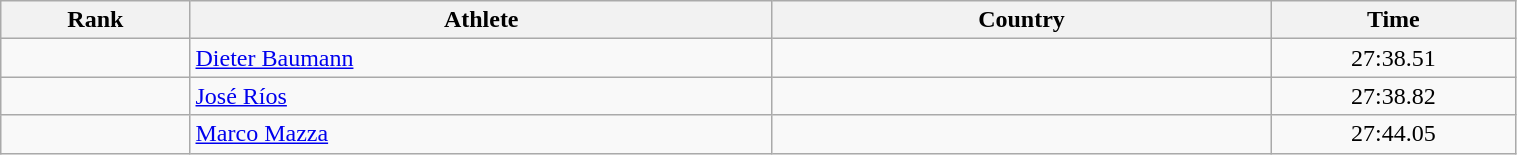<table class="wikitable" width=80% style="font-size:100%; text-align:left;">
<tr>
<th width = 60>Rank</th>
<th width = 200>Athlete</th>
<th width = 170>Country</th>
<th width = 80>Time</th>
</tr>
<tr>
<td align=center></td>
<td><a href='#'>Dieter Baumann</a></td>
<td></td>
<td align=center>27:38.51</td>
</tr>
<tr>
<td align=center></td>
<td><a href='#'>José Ríos</a></td>
<td></td>
<td align=center>27:38.82</td>
</tr>
<tr>
<td align=center></td>
<td><a href='#'>Marco Mazza</a></td>
<td></td>
<td align=center>27:44.05</td>
</tr>
</table>
